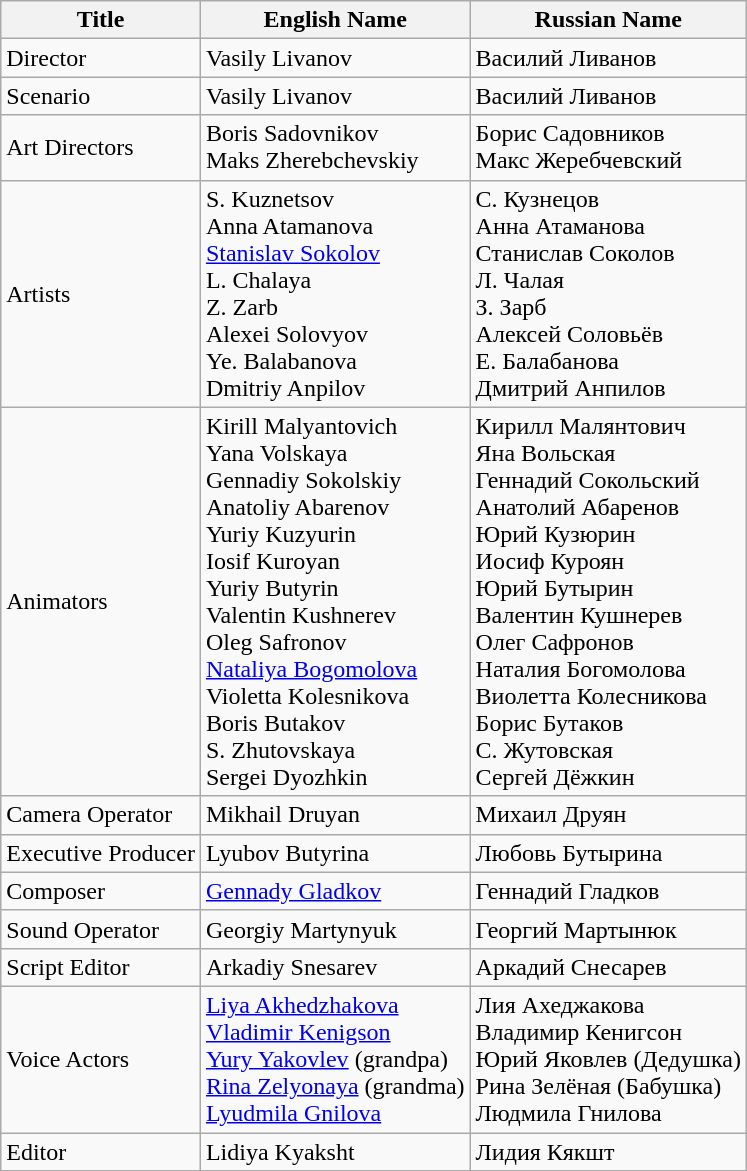<table class="wikitable">
<tr>
<th>Title</th>
<th>English Name</th>
<th>Russian Name</th>
</tr>
<tr>
<td>Director</td>
<td>Vasily Livanov</td>
<td>Василий Ливанов</td>
</tr>
<tr>
<td>Scenario</td>
<td>Vasily Livanov</td>
<td>Василий Ливанов</td>
</tr>
<tr>
<td>Art Directors</td>
<td>Boris Sadovnikov<br>Maks Zherebchevskiy</td>
<td>Борис Садовников<br>Макс Жеребчевский</td>
</tr>
<tr>
<td>Artists</td>
<td>S. Kuznetsov<br>Anna Atamanova<br><a href='#'>Stanislav Sokolov</a><br>L. Chalaya<br>Z. Zarb<br>Alexei Solovyov<br>Ye. Balabanova<br>Dmitriy Anpilov</td>
<td>С. Кузнецов<br>Анна Атаманова<br>Станислав Соколов<br>Л. Чалая<br>З. Зарб<br>Алексей Соловьёв<br>Е. Балабанова<br>Дмитрий Анпилов</td>
</tr>
<tr>
<td>Animators</td>
<td>Kirill Malyantovich<br>Yana Volskaya<br>Gennadiy Sokolskiy<br>Anatoliy Abarenov<br>Yuriy Kuzyurin<br>Iosif Kuroyan<br>Yuriy Butyrin<br>Valentin Kushnerev<br>Oleg Safronov<br><a href='#'>Nataliya Bogomolova</a><br>Violetta Kolesnikova<br>Boris Butakov<br>S. Zhutovskaya<br>Sergei Dyozhkin</td>
<td>Кирилл Малянтович<br>Яна Вольская<br>Геннадий Сокольский<br>Анатолий Абаренов<br>Юрий Кузюрин<br>Иосиф Куроян<br>Юрий Бутырин<br>Валентин Кушнерев<br>Олег Сафронов<br>Наталия Богомолова<br>Виолетта Колесникова<br>Борис Бутаков<br>С. Жутовская<br>Сергей Дёжкин</td>
</tr>
<tr>
<td>Camera Operator</td>
<td>Mikhail Druyan</td>
<td>Михаил Друян</td>
</tr>
<tr>
<td>Executive Producer</td>
<td>Lyubov Butyrina</td>
<td>Любовь Бутырина</td>
</tr>
<tr>
<td>Composer</td>
<td><a href='#'>Gennady Gladkov</a></td>
<td>Геннадий Гладков</td>
</tr>
<tr>
<td>Sound Operator</td>
<td>Georgiy Martynyuk</td>
<td>Георгий Мартынюк</td>
</tr>
<tr>
<td>Script Editor</td>
<td>Arkadiy Snesarev</td>
<td>Аркадий Снесарев</td>
</tr>
<tr>
<td>Voice Actors</td>
<td><a href='#'>Liya Akhedzhakova</a><br><a href='#'>Vladimir Kenigson</a><br><a href='#'>Yury Yakovlev</a> (grandpa)<br><a href='#'>Rina Zelyonaya</a> (grandma)<br><a href='#'>Lyudmila Gnilova</a></td>
<td>Лия Ахеджакова<br>Владимир Кенигсон<br>Юрий Яковлев (Дедушка)<br>Рина Зелёная (Бабушка)<br>Людмила Гнилова</td>
</tr>
<tr>
<td>Editor</td>
<td>Lidiya Kyaksht</td>
<td>Лидия Кякшт</td>
</tr>
</table>
